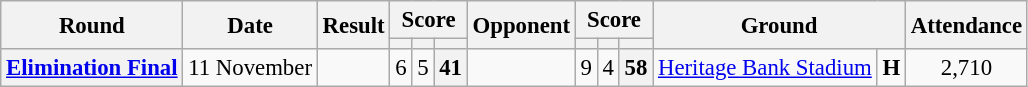<table class="wikitable plainrowheaders" style="font-size:95%; text-align:center;">
<tr>
<th rowspan="2" scope="col">Round</th>
<th rowspan="2" scope="col">Date</th>
<th rowspan="2" scope="col">Result</th>
<th colspan="3" scope="col">Score</th>
<th rowspan="2" scope="col">Opponent</th>
<th colspan="3" scope="col">Score</th>
<th colspan="2" rowspan="2" scope="col">Ground</th>
<th rowspan="2" scope="col">Attendance</th>
</tr>
<tr>
<th scope="col"></th>
<th scope="col"></th>
<th scope="col"></th>
<th scope="col"></th>
<th scope="col"></th>
<th scope="col"></th>
</tr>
<tr>
<th scope="row" style="text-align:center;"><strong><a href='#'>Elimination Final</a></strong></th>
<td 11 November>11 November</td>
<td></td>
<td>6</td>
<td>5</td>
<th>41</th>
<td></td>
<td>9</td>
<td>4</td>
<th>58</th>
<td><a href='#'>Heritage Bank Stadium</a></td>
<td><strong>H</strong></td>
<td>2,710</td>
</tr>
</table>
